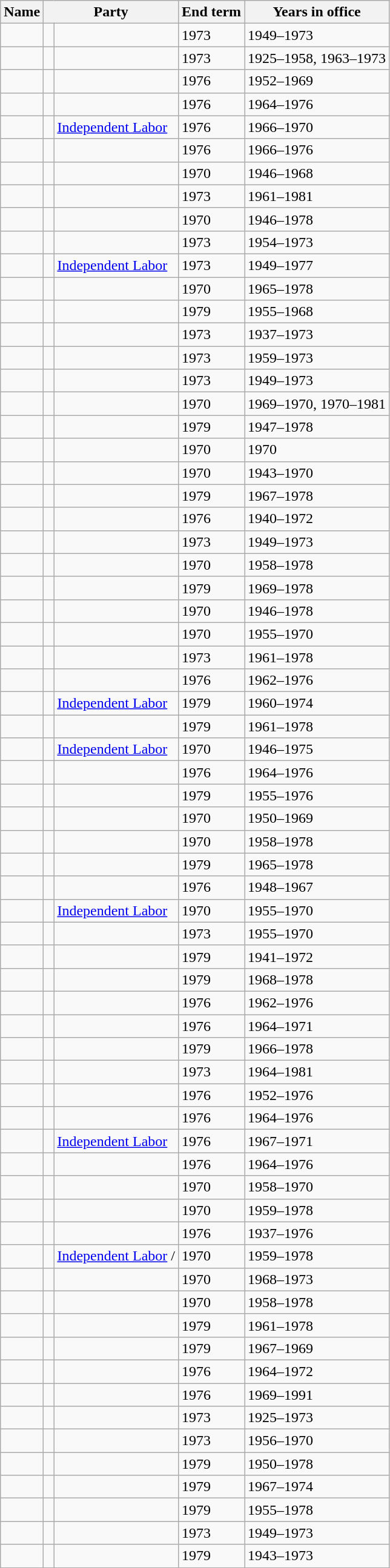<table class="wikitable sortable">
<tr>
<th>Name</th>
<th colspan=2>Party</th>
<th>End term</th>
<th>Years in office</th>
</tr>
<tr>
<td></td>
<td> </td>
<td></td>
<td>1973</td>
<td>1949–1973</td>
</tr>
<tr>
<td></td>
<td> </td>
<td></td>
<td>1973</td>
<td>1925–1958, 1963–1973</td>
</tr>
<tr>
<td></td>
<td> </td>
<td></td>
<td>1976</td>
<td>1952–1969</td>
</tr>
<tr>
<td></td>
<td> </td>
<td></td>
<td>1976</td>
<td>1964–1976</td>
</tr>
<tr>
<td></td>
<td> </td>
<td><a href='#'>Independent Labor</a></td>
<td>1976</td>
<td>1966–1970</td>
</tr>
<tr>
<td></td>
<td> </td>
<td></td>
<td>1976</td>
<td>1966–1976</td>
</tr>
<tr>
<td></td>
<td> </td>
<td></td>
<td>1970</td>
<td>1946–1968</td>
</tr>
<tr>
<td></td>
<td> </td>
<td></td>
<td>1973</td>
<td>1961–1981</td>
</tr>
<tr>
<td></td>
<td> </td>
<td></td>
<td>1970</td>
<td>1946–1978</td>
</tr>
<tr>
<td></td>
<td> </td>
<td></td>
<td>1973</td>
<td>1954–1973</td>
</tr>
<tr>
<td></td>
<td> </td>
<td><a href='#'>Independent Labor</a></td>
<td>1973</td>
<td>1949–1977</td>
</tr>
<tr>
<td></td>
<td> </td>
<td></td>
<td>1970</td>
<td>1965–1978</td>
</tr>
<tr>
<td></td>
<td> </td>
<td></td>
<td>1979</td>
<td>1955–1968</td>
</tr>
<tr>
<td></td>
<td> </td>
<td></td>
<td>1973</td>
<td>1937–1973</td>
</tr>
<tr>
<td></td>
<td> </td>
<td></td>
<td>1973</td>
<td>1959–1973</td>
</tr>
<tr>
<td></td>
<td> </td>
<td></td>
<td>1973</td>
<td>1949–1973</td>
</tr>
<tr>
<td></td>
<td> </td>
<td></td>
<td>1970</td>
<td>1969–1970, 1970–1981</td>
</tr>
<tr>
<td></td>
<td> </td>
<td></td>
<td>1979</td>
<td>1947–1978</td>
</tr>
<tr>
<td></td>
<td> </td>
<td></td>
<td>1970</td>
<td>1970</td>
</tr>
<tr>
<td></td>
<td> </td>
<td></td>
<td>1970</td>
<td>1943–1970</td>
</tr>
<tr>
<td></td>
<td> </td>
<td></td>
<td>1979</td>
<td>1967–1978</td>
</tr>
<tr>
<td></td>
<td> </td>
<td></td>
<td>1976</td>
<td>1940–1972</td>
</tr>
<tr>
<td></td>
<td> </td>
<td></td>
<td>1973</td>
<td>1949–1973</td>
</tr>
<tr>
<td></td>
<td> </td>
<td></td>
<td>1970</td>
<td>1958–1978</td>
</tr>
<tr>
<td></td>
<td> </td>
<td></td>
<td>1979</td>
<td>1969–1978</td>
</tr>
<tr>
<td></td>
<td> </td>
<td></td>
<td>1970</td>
<td>1946–1978</td>
</tr>
<tr>
<td></td>
<td> </td>
<td></td>
<td>1970</td>
<td>1955–1970</td>
</tr>
<tr>
<td></td>
<td> </td>
<td></td>
<td>1973</td>
<td>1961–1978</td>
</tr>
<tr>
<td></td>
<td> </td>
<td></td>
<td>1976</td>
<td>1962–1976</td>
</tr>
<tr>
<td></td>
<td> </td>
<td><a href='#'>Independent Labor</a></td>
<td>1979</td>
<td>1960–1974</td>
</tr>
<tr>
<td></td>
<td> </td>
<td></td>
<td>1979</td>
<td>1961–1978</td>
</tr>
<tr>
<td></td>
<td> </td>
<td><a href='#'>Independent Labor</a></td>
<td>1970</td>
<td>1946–1975</td>
</tr>
<tr>
<td></td>
<td> </td>
<td></td>
<td>1976</td>
<td>1964–1976</td>
</tr>
<tr>
<td></td>
<td> </td>
<td></td>
<td>1979</td>
<td>1955–1976</td>
</tr>
<tr>
<td></td>
<td> </td>
<td></td>
<td>1970</td>
<td>1950–1969</td>
</tr>
<tr>
<td></td>
<td> </td>
<td></td>
<td>1970</td>
<td>1958–1978</td>
</tr>
<tr>
<td></td>
<td> </td>
<td></td>
<td>1979</td>
<td>1965–1978</td>
</tr>
<tr>
<td></td>
<td> </td>
<td></td>
<td>1976</td>
<td>1948–1967</td>
</tr>
<tr>
<td></td>
<td> </td>
<td><a href='#'>Independent Labor</a></td>
<td>1970</td>
<td>1955–1970</td>
</tr>
<tr>
<td></td>
<td> </td>
<td></td>
<td>1973</td>
<td>1955–1970</td>
</tr>
<tr>
<td></td>
<td> </td>
<td></td>
<td>1979</td>
<td>1941–1972</td>
</tr>
<tr>
<td></td>
<td> </td>
<td></td>
<td>1979</td>
<td>1968–1978</td>
</tr>
<tr>
<td></td>
<td> </td>
<td></td>
<td>1976</td>
<td>1962–1976</td>
</tr>
<tr>
<td></td>
<td> </td>
<td></td>
<td>1976</td>
<td>1964–1971</td>
</tr>
<tr>
<td></td>
<td> </td>
<td></td>
<td>1979</td>
<td>1966–1978</td>
</tr>
<tr>
<td></td>
<td> </td>
<td></td>
<td>1973</td>
<td>1964–1981</td>
</tr>
<tr>
<td></td>
<td> </td>
<td></td>
<td>1976</td>
<td>1952–1976</td>
</tr>
<tr>
<td></td>
<td> </td>
<td></td>
<td>1976</td>
<td>1964–1976</td>
</tr>
<tr>
<td></td>
<td> </td>
<td><a href='#'>Independent Labor</a></td>
<td>1976</td>
<td>1967–1971</td>
</tr>
<tr>
<td></td>
<td> </td>
<td></td>
<td>1976</td>
<td>1964–1976</td>
</tr>
<tr>
<td></td>
<td> </td>
<td></td>
<td>1970</td>
<td>1958–1970</td>
</tr>
<tr>
<td></td>
<td> </td>
<td></td>
<td>1970</td>
<td>1959–1978</td>
</tr>
<tr>
<td></td>
<td> </td>
<td></td>
<td>1976</td>
<td>1937–1976</td>
</tr>
<tr>
<td></td>
<td> </td>
<td><a href='#'>Independent Labor</a> / </td>
<td>1970</td>
<td>1959–1978</td>
</tr>
<tr>
<td></td>
<td> </td>
<td></td>
<td>1970</td>
<td>1968–1973</td>
</tr>
<tr>
<td></td>
<td> </td>
<td></td>
<td>1970</td>
<td>1958–1978</td>
</tr>
<tr>
<td></td>
<td> </td>
<td></td>
<td>1979</td>
<td>1961–1978</td>
</tr>
<tr>
<td></td>
<td> </td>
<td></td>
<td>1979</td>
<td>1967–1969</td>
</tr>
<tr>
<td></td>
<td> </td>
<td></td>
<td>1976</td>
<td>1964–1972</td>
</tr>
<tr>
<td></td>
<td> </td>
<td></td>
<td>1976</td>
<td>1969–1991</td>
</tr>
<tr>
<td></td>
<td> </td>
<td></td>
<td>1973</td>
<td>1925–1973</td>
</tr>
<tr>
<td></td>
<td> </td>
<td></td>
<td>1973</td>
<td>1956–1970</td>
</tr>
<tr>
<td></td>
<td> </td>
<td></td>
<td>1979</td>
<td>1950–1978</td>
</tr>
<tr>
<td></td>
<td> </td>
<td></td>
<td>1979</td>
<td>1967–1974</td>
</tr>
<tr>
<td></td>
<td> </td>
<td></td>
<td>1979</td>
<td>1955–1978</td>
</tr>
<tr>
<td></td>
<td> </td>
<td></td>
<td>1973</td>
<td>1949–1973</td>
</tr>
<tr>
<td></td>
<td> </td>
<td></td>
<td>1979</td>
<td>1943–1973</td>
</tr>
</table>
